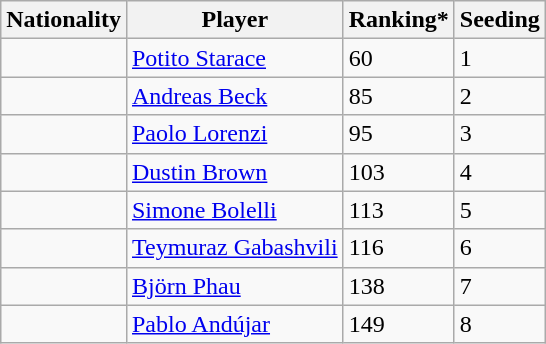<table class="wikitable" border="1">
<tr>
<th>Nationality</th>
<th>Player</th>
<th>Ranking*</th>
<th>Seeding</th>
</tr>
<tr>
<td></td>
<td><a href='#'>Potito Starace</a></td>
<td>60</td>
<td>1</td>
</tr>
<tr>
<td></td>
<td><a href='#'>Andreas Beck</a></td>
<td>85</td>
<td>2</td>
</tr>
<tr>
<td></td>
<td><a href='#'>Paolo Lorenzi</a></td>
<td>95</td>
<td>3</td>
</tr>
<tr>
<td></td>
<td><a href='#'>Dustin Brown</a></td>
<td>103</td>
<td>4</td>
</tr>
<tr>
<td></td>
<td><a href='#'>Simone Bolelli</a></td>
<td>113</td>
<td>5</td>
</tr>
<tr>
<td></td>
<td><a href='#'>Teymuraz Gabashvili</a></td>
<td>116</td>
<td>6</td>
</tr>
<tr>
<td></td>
<td><a href='#'>Björn Phau</a></td>
<td>138</td>
<td>7</td>
</tr>
<tr>
<td></td>
<td><a href='#'>Pablo Andújar</a></td>
<td>149</td>
<td>8</td>
</tr>
</table>
